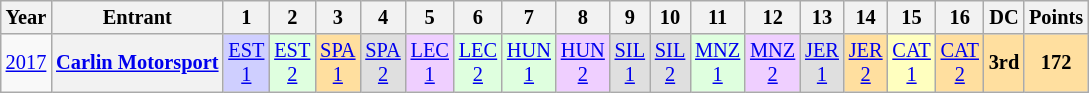<table class="wikitable" style="text-align:center; font-size:85%">
<tr>
<th>Year</th>
<th>Entrant</th>
<th>1</th>
<th>2</th>
<th>3</th>
<th>4</th>
<th>5</th>
<th>6</th>
<th>7</th>
<th>8</th>
<th>9</th>
<th>10</th>
<th>11</th>
<th>12</th>
<th>13</th>
<th>14</th>
<th>15</th>
<th>16</th>
<th>DC</th>
<th>Points</th>
</tr>
<tr>
<td><a href='#'>2017</a></td>
<th nowrap><a href='#'>Carlin Motorsport</a></th>
<td style="background:#CFCFFF;"><a href='#'>EST<br>1</a><br></td>
<td style="background:#DFFFDF;"><a href='#'>EST<br>2</a><br></td>
<td style="background:#FFDF9F;"><a href='#'>SPA<br>1</a><br></td>
<td style="background:#DFDFDF;"><a href='#'>SPA<br>2</a><br></td>
<td style="background:#EFCFFF;"><a href='#'>LEC<br>1</a><br></td>
<td style="background:#DFFFDF;"><a href='#'>LEC<br>2</a><br></td>
<td style="background:#DFFFDF;"><a href='#'>HUN<br>1</a><br></td>
<td style="background:#EFCFFF;"><a href='#'>HUN<br>2</a><br></td>
<td style="background:#DFDFDF;"><a href='#'>SIL<br>1</a><br></td>
<td style="background:#DFDFDF;"><a href='#'>SIL<br>2</a><br></td>
<td style="background:#DFFFDF;"><a href='#'>MNZ<br>1</a><br></td>
<td style="background:#EFCFFF;"><a href='#'>MNZ<br>2</a><br></td>
<td style="background:#DFDFDF;"><a href='#'>JER<br>1</a><br></td>
<td style="background:#FFDF9F;"><a href='#'>JER<br>2</a><br></td>
<td style="background:#FFFFBF;"><a href='#'>CAT<br>1</a><br></td>
<td style="background:#FFDF9F;"><a href='#'>CAT<br>2</a><br></td>
<th style="background:#FFDF9F;">3rd</th>
<th style="background:#FFDF9F;">172</th>
</tr>
</table>
